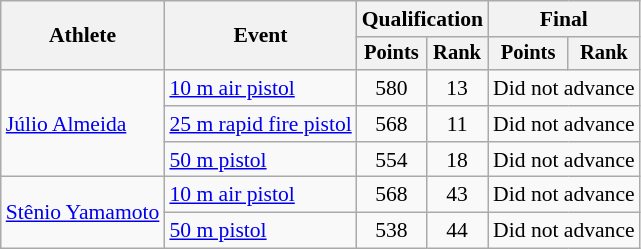<table class="wikitable" style="font-size:90%">
<tr>
<th rowspan="2">Athlete</th>
<th rowspan="2">Event</th>
<th colspan=2>Qualification</th>
<th colspan=2>Final</th>
</tr>
<tr style="font-size:95%">
<th>Points</th>
<th>Rank</th>
<th>Points</th>
<th>Rank</th>
</tr>
<tr align=center>
<td align=left rowspan=3><a href='#'>Júlio Almeida</a></td>
<td align=left><a href='#'>10 m air pistol</a></td>
<td>580</td>
<td>13</td>
<td colspan=2>Did not advance</td>
</tr>
<tr align=center>
<td align=left><a href='#'>25 m rapid fire pistol</a></td>
<td>568</td>
<td>11</td>
<td colspan=2>Did not advance</td>
</tr>
<tr align=center>
<td align=left><a href='#'>50 m pistol</a></td>
<td>554</td>
<td>18</td>
<td colspan=2>Did not advance</td>
</tr>
<tr align=center>
<td align=left rowspan=2><a href='#'>Stênio Yamamoto</a></td>
<td align=left><a href='#'>10 m air pistol</a></td>
<td>568</td>
<td>43</td>
<td colspan=2>Did not advance</td>
</tr>
<tr align=center>
<td align=left><a href='#'>50 m pistol</a></td>
<td>538</td>
<td>44</td>
<td colspan=2>Did not advance</td>
</tr>
</table>
